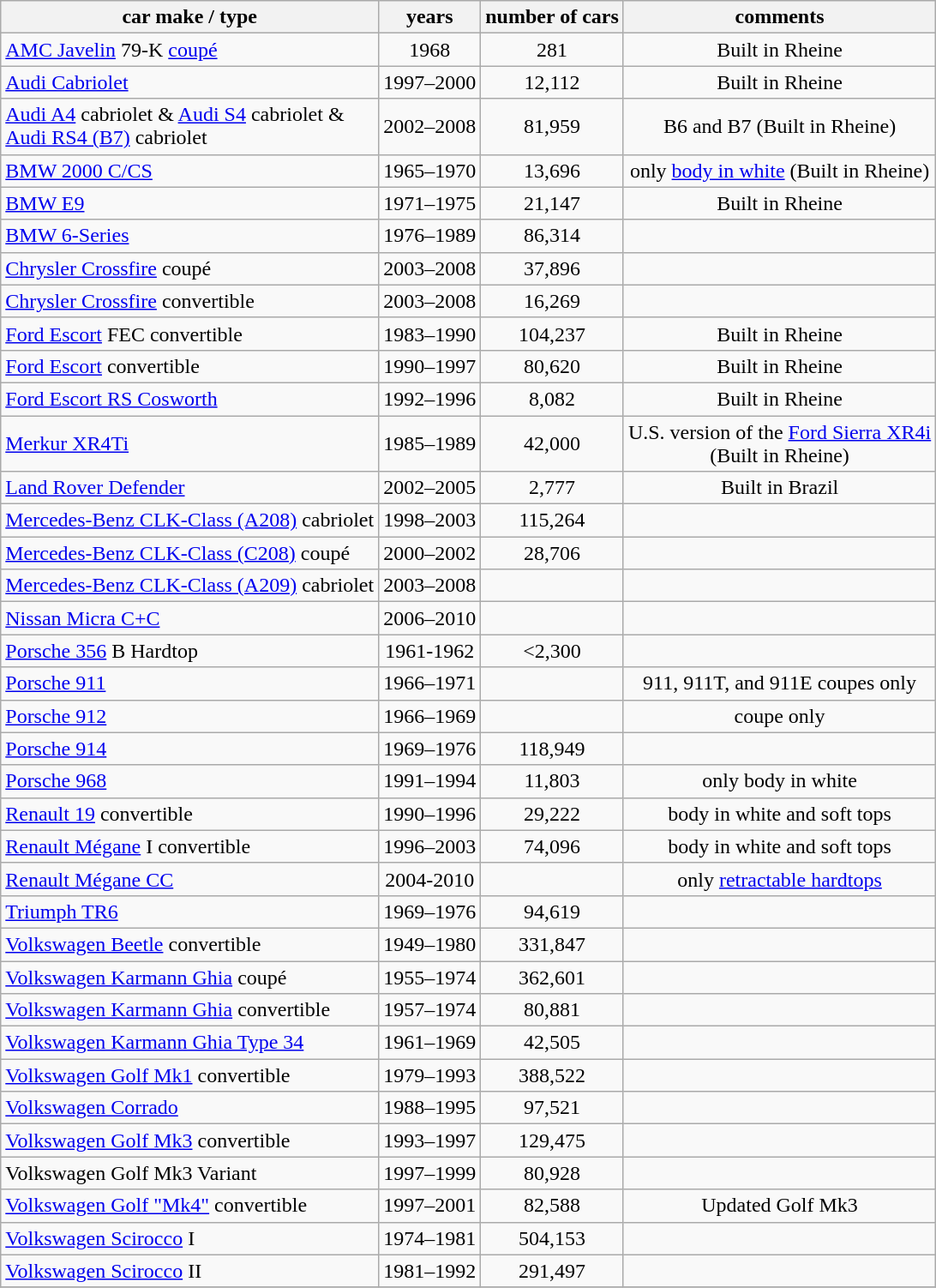<table class="wikitable sortable" style="text-align:center; cell-align:top;">
<tr>
<th>car make / type</th>
<th>years</th>
<th>number of cars</th>
<th class="unsortable">comments</th>
</tr>
<tr>
<td align="left"><a href='#'>AMC Javelin</a> 79-K <a href='#'>coupé</a></td>
<td>1968</td>
<td>281</td>
<td>Built in Rheine</td>
</tr>
<tr>
<td align="left"><a href='#'>Audi Cabriolet</a></td>
<td>1997–2000</td>
<td>12,112</td>
<td>Built in Rheine</td>
</tr>
<tr>
<td align="left"><a href='#'>Audi A4</a> cabriolet & <a href='#'>Audi S4</a> cabriolet &<br> <a href='#'>Audi RS4 (B7)</a> cabriolet</td>
<td>2002–2008</td>
<td>81,959</td>
<td>B6 and B7 (Built in Rheine)</td>
</tr>
<tr>
<td align="left"><a href='#'>BMW 2000 C/CS</a></td>
<td>1965–1970</td>
<td>13,696</td>
<td>only <a href='#'>body in white</a> (Built in Rheine)</td>
</tr>
<tr>
<td align="left"><a href='#'>BMW E9</a></td>
<td>1971–1975</td>
<td>21,147</td>
<td>Built in Rheine</td>
</tr>
<tr>
<td align="left"><a href='#'>BMW 6-Series</a></td>
<td>1976–1989</td>
<td>86,314</td>
<td></td>
</tr>
<tr>
<td align="left"><a href='#'>Chrysler Crossfire</a> coupé</td>
<td>2003–2008</td>
<td>37,896</td>
<td></td>
</tr>
<tr>
<td align="left"><a href='#'>Chrysler Crossfire</a> convertible</td>
<td>2003–2008</td>
<td>16,269</td>
<td></td>
</tr>
<tr>
<td align="left"><a href='#'>Ford Escort</a> FEC convertible</td>
<td>1983–1990</td>
<td>104,237</td>
<td>Built in Rheine</td>
</tr>
<tr>
<td align="left"><a href='#'>Ford Escort</a> convertible</td>
<td>1990–1997</td>
<td>80,620</td>
<td>Built in Rheine</td>
</tr>
<tr>
<td align="left"><a href='#'>Ford Escort RS Cosworth</a></td>
<td>1992–1996</td>
<td>8,082</td>
<td>Built in Rheine</td>
</tr>
<tr>
<td align="left"><a href='#'>Merkur XR4Ti</a></td>
<td>1985–1989</td>
<td>42,000</td>
<td>U.S. version of the <a href='#'>Ford Sierra XR4i</a><br>(Built in Rheine)</td>
</tr>
<tr>
<td align="left"><a href='#'>Land Rover Defender</a></td>
<td>2002–2005</td>
<td>2,777</td>
<td>Built in Brazil</td>
</tr>
<tr>
<td align="left"><a href='#'>Mercedes-Benz CLK-Class (A208)</a> cabriolet</td>
<td>1998–2003</td>
<td>115,264</td>
<td></td>
</tr>
<tr>
<td align="left"><a href='#'>Mercedes-Benz CLK-Class (C208)</a> coupé</td>
<td>2000–2002</td>
<td>28,706</td>
<td></td>
</tr>
<tr>
<td align="left"><a href='#'>Mercedes-Benz CLK-Class (A209)</a> cabriolet</td>
<td>2003–2008</td>
<td></td>
<td></td>
</tr>
<tr>
<td align="left"><a href='#'>Nissan Micra C+C</a></td>
<td>2006–2010</td>
<td></td>
<td></td>
</tr>
<tr>
<td align="left"><a href='#'>Porsche 356</a> B Hardtop</td>
<td>1961-1962</td>
<td><2,300</td>
<td></td>
</tr>
<tr>
<td align="left"><a href='#'>Porsche 911</a></td>
<td>1966–1971</td>
<td></td>
<td>911, 911T, and 911E coupes only</td>
</tr>
<tr>
<td align="left"><a href='#'>Porsche 912</a></td>
<td>1966–1969</td>
<td></td>
<td>coupe only</td>
</tr>
<tr>
<td align="left"><a href='#'>Porsche 914</a></td>
<td>1969–1976</td>
<td>118,949</td>
<td></td>
</tr>
<tr>
<td align="left"><a href='#'>Porsche 968</a></td>
<td>1991–1994</td>
<td>11,803</td>
<td>only body in white</td>
</tr>
<tr>
<td align="left"><a href='#'>Renault 19</a> convertible</td>
<td>1990–1996</td>
<td>29,222</td>
<td>body in white and soft tops</td>
</tr>
<tr>
<td align="left"><a href='#'>Renault Mégane</a> I convertible</td>
<td>1996–2003</td>
<td>74,096</td>
<td>body in white and soft tops</td>
</tr>
<tr>
<td align="left"><a href='#'>Renault Mégane CC</a></td>
<td>2004-2010</td>
<td></td>
<td>only <a href='#'>retractable hardtops</a></td>
</tr>
<tr>
<td align="left"><a href='#'>Triumph TR6</a></td>
<td>1969–1976</td>
<td>94,619</td>
<td></td>
</tr>
<tr>
<td align="left"><a href='#'>Volkswagen Beetle</a> convertible</td>
<td>1949–1980</td>
<td>331,847</td>
<td></td>
</tr>
<tr>
<td align="left"><a href='#'>Volkswagen Karmann Ghia</a> coupé</td>
<td>1955–1974</td>
<td>362,601</td>
<td></td>
</tr>
<tr>
<td align="left"><a href='#'>Volkswagen Karmann Ghia</a> convertible</td>
<td>1957–1974</td>
<td>80,881</td>
<td></td>
</tr>
<tr>
<td align="left"><a href='#'>Volkswagen Karmann Ghia Type 34</a></td>
<td>1961–1969</td>
<td>42,505</td>
<td></td>
</tr>
<tr>
<td align="left"><a href='#'>Volkswagen Golf Mk1</a> convertible</td>
<td>1979–1993</td>
<td>388,522</td>
<td></td>
</tr>
<tr>
<td align="left"><a href='#'>Volkswagen Corrado</a></td>
<td>1988–1995</td>
<td>97,521</td>
<td></td>
</tr>
<tr>
<td align="left"><a href='#'>Volkswagen Golf Mk3</a> convertible</td>
<td>1993–1997</td>
<td>129,475</td>
<td></td>
</tr>
<tr>
<td align="left">Volkswagen Golf Mk3 Variant</td>
<td>1997–1999</td>
<td>80,928</td>
<td></td>
</tr>
<tr>
<td align="left"><a href='#'>Volkswagen Golf "Mk4"</a> convertible</td>
<td>1997–2001</td>
<td>82,588</td>
<td>Updated Golf Mk3</td>
</tr>
<tr>
<td align="left"><a href='#'>Volkswagen Scirocco</a> I</td>
<td>1974–1981</td>
<td>504,153</td>
<td></td>
</tr>
<tr>
<td align="left"><a href='#'>Volkswagen Scirocco</a> II</td>
<td>1981–1992</td>
<td>291,497</td>
<td></td>
</tr>
<tr>
</tr>
</table>
